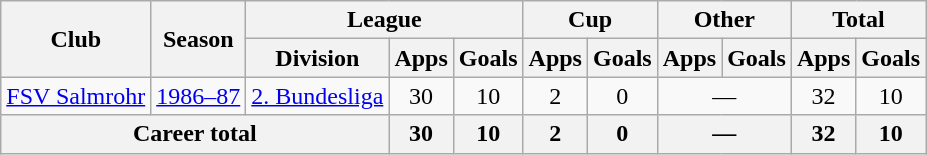<table class="wikitable" style="text-align:center">
<tr>
<th rowspan="2">Club</th>
<th rowspan="2">Season</th>
<th colspan="3">League</th>
<th colspan="2">Cup</th>
<th colspan="2">Other</th>
<th colspan="2">Total</th>
</tr>
<tr>
<th>Division</th>
<th>Apps</th>
<th>Goals</th>
<th>Apps</th>
<th>Goals</th>
<th>Apps</th>
<th>Goals</th>
<th>Apps</th>
<th>Goals</th>
</tr>
<tr>
<td><a href='#'>FSV Salmrohr</a></td>
<td><a href='#'>1986–87</a></td>
<td><a href='#'>2. Bundesliga</a></td>
<td>30</td>
<td>10</td>
<td>2</td>
<td>0</td>
<td colspan=2>—</td>
<td>32</td>
<td>10</td>
</tr>
<tr>
<th colspan="3">Career total</th>
<th>30</th>
<th>10</th>
<th>2</th>
<th>0</th>
<th colspan=2>—</th>
<th>32</th>
<th>10</th>
</tr>
</table>
